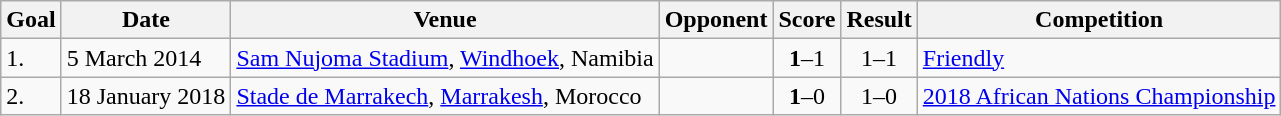<table class="wikitable plainrowheaders sortable">
<tr>
<th>Goal</th>
<th>Date</th>
<th>Venue</th>
<th>Opponent</th>
<th>Score</th>
<th>Result</th>
<th>Competition</th>
</tr>
<tr>
<td>1.</td>
<td>5 March 2014</td>
<td><a href='#'>Sam Nujoma Stadium</a>, <a href='#'>Windhoek</a>, Namibia</td>
<td></td>
<td align=center><strong>1</strong>–1</td>
<td align=center>1–1</td>
<td><a href='#'>Friendly</a></td>
</tr>
<tr>
<td>2.</td>
<td>18 January 2018</td>
<td><a href='#'>Stade de Marrakech</a>, <a href='#'>Marrakesh</a>, Morocco</td>
<td></td>
<td align=center><strong>1</strong>–0</td>
<td align=center>1–0</td>
<td><a href='#'>2018 African Nations Championship</a></td>
</tr>
</table>
